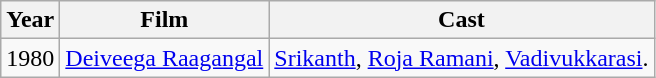<table class="wikitable">
<tr>
<th>Year</th>
<th>Film</th>
<th>Cast</th>
</tr>
<tr>
<td>1980</td>
<td><a href='#'>Deiveega Raagangal</a></td>
<td><a href='#'>Srikanth</a>, <a href='#'>Roja Ramani</a>, <a href='#'>Vadivukkarasi</a>.</td>
</tr>
</table>
